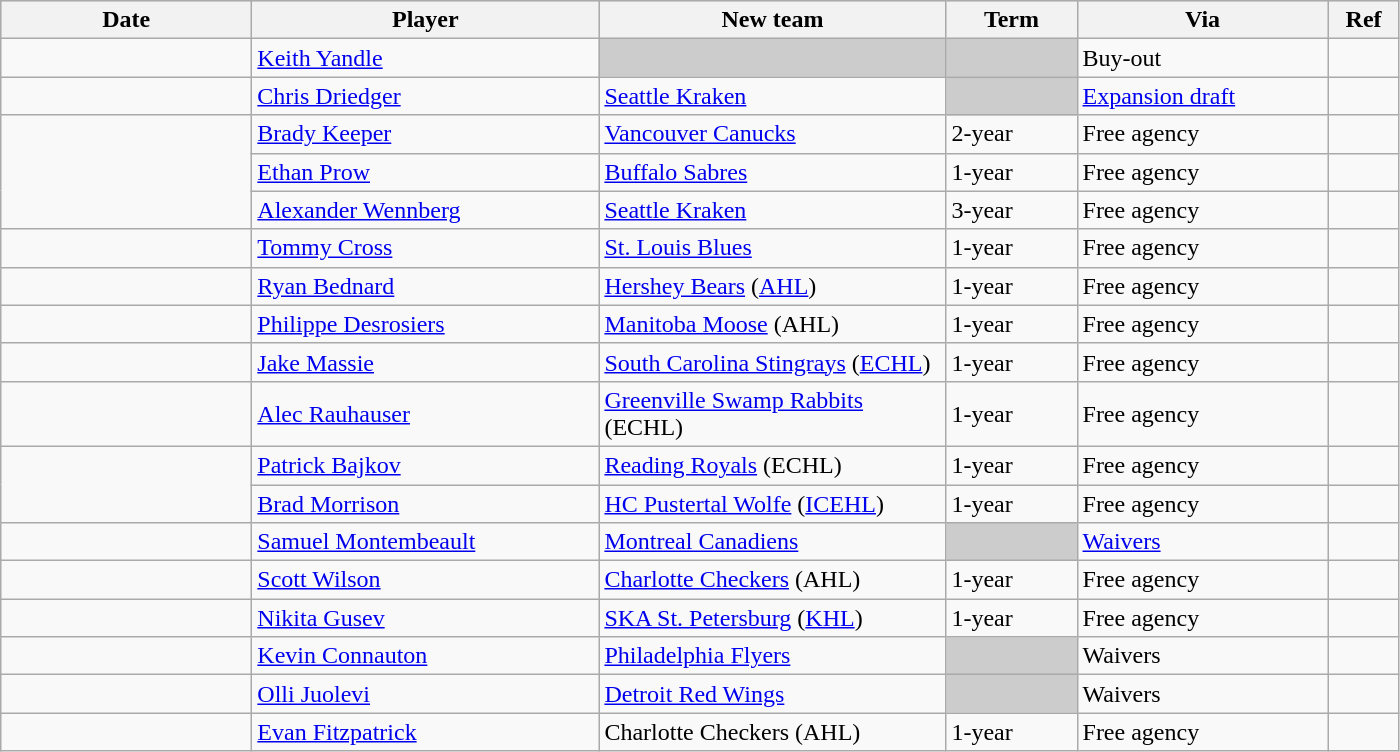<table class="wikitable">
<tr style="background:#ddd; text-align:center;">
<th style="width: 10em;">Date</th>
<th style="width: 14em;">Player</th>
<th style="width: 14em;">New team</th>
<th style="width: 5em;">Term</th>
<th style="width: 10em;">Via</th>
<th style="width: 2.5em;">Ref</th>
</tr>
<tr>
<td></td>
<td><a href='#'>Keith Yandle</a></td>
<td style="background:#ccc;"></td>
<td style="background:#ccc;"></td>
<td>Buy-out</td>
<td></td>
</tr>
<tr>
<td></td>
<td><a href='#'>Chris Driedger</a></td>
<td><a href='#'>Seattle Kraken</a></td>
<td style="background:#ccc;"></td>
<td><a href='#'>Expansion draft</a></td>
<td></td>
</tr>
<tr>
<td rowspan=3></td>
<td><a href='#'>Brady Keeper</a></td>
<td><a href='#'>Vancouver Canucks</a></td>
<td>2-year</td>
<td>Free agency</td>
<td></td>
</tr>
<tr>
<td><a href='#'>Ethan Prow</a></td>
<td><a href='#'>Buffalo Sabres</a></td>
<td>1-year</td>
<td>Free agency</td>
<td></td>
</tr>
<tr>
<td><a href='#'>Alexander Wennberg</a></td>
<td><a href='#'>Seattle Kraken</a></td>
<td>3-year</td>
<td>Free agency</td>
<td></td>
</tr>
<tr>
<td></td>
<td><a href='#'>Tommy Cross</a></td>
<td><a href='#'>St. Louis Blues</a></td>
<td>1-year</td>
<td>Free agency</td>
<td></td>
</tr>
<tr>
<td></td>
<td><a href='#'>Ryan Bednard</a></td>
<td><a href='#'>Hershey Bears</a> (<a href='#'>AHL</a>)</td>
<td>1-year</td>
<td>Free agency</td>
<td></td>
</tr>
<tr>
<td></td>
<td><a href='#'>Philippe Desrosiers</a></td>
<td><a href='#'>Manitoba Moose</a> (AHL)</td>
<td>1-year</td>
<td>Free agency</td>
<td></td>
</tr>
<tr>
<td></td>
<td><a href='#'>Jake Massie</a></td>
<td><a href='#'>South Carolina Stingrays</a> (<a href='#'>ECHL</a>)</td>
<td>1-year</td>
<td>Free agency</td>
<td></td>
</tr>
<tr>
<td></td>
<td><a href='#'>Alec Rauhauser</a></td>
<td><a href='#'>Greenville Swamp Rabbits</a> (ECHL)</td>
<td>1-year</td>
<td>Free agency</td>
<td></td>
</tr>
<tr>
<td rowspan=2></td>
<td><a href='#'>Patrick Bajkov</a></td>
<td><a href='#'>Reading Royals</a> (ECHL)</td>
<td>1-year</td>
<td>Free agency</td>
<td></td>
</tr>
<tr>
<td><a href='#'>Brad Morrison</a></td>
<td><a href='#'>HC Pustertal Wolfe</a> (<a href='#'>ICEHL</a>)</td>
<td>1-year</td>
<td>Free agency</td>
<td></td>
</tr>
<tr>
<td></td>
<td><a href='#'>Samuel Montembeault</a></td>
<td><a href='#'>Montreal Canadiens</a></td>
<td style="background:#ccc;"></td>
<td><a href='#'>Waivers</a></td>
<td></td>
</tr>
<tr>
<td></td>
<td><a href='#'>Scott Wilson</a></td>
<td><a href='#'>Charlotte Checkers</a> (AHL)</td>
<td>1-year</td>
<td>Free agency</td>
<td></td>
</tr>
<tr>
<td></td>
<td><a href='#'>Nikita Gusev</a></td>
<td><a href='#'>SKA St. Petersburg</a> (<a href='#'>KHL</a>)</td>
<td>1-year</td>
<td>Free agency</td>
<td></td>
</tr>
<tr>
<td></td>
<td><a href='#'>Kevin Connauton</a></td>
<td><a href='#'>Philadelphia Flyers</a></td>
<td style="background:#ccc;"></td>
<td>Waivers</td>
<td></td>
</tr>
<tr>
<td></td>
<td><a href='#'>Olli Juolevi</a></td>
<td><a href='#'>Detroit Red Wings</a></td>
<td style="background:#ccc;"></td>
<td>Waivers</td>
<td></td>
</tr>
<tr>
<td></td>
<td><a href='#'>Evan Fitzpatrick</a></td>
<td>Charlotte Checkers (AHL)</td>
<td>1-year</td>
<td>Free agency</td>
<td></td>
</tr>
</table>
